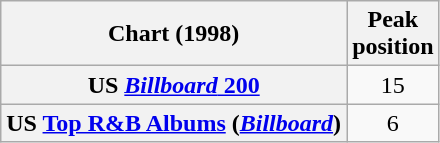<table class="wikitable sortable plainrowheaders" style="text-align:center">
<tr>
<th scope="col">Chart (1998)</th>
<th scope="col">Peak<br> position</th>
</tr>
<tr>
<th scope="row">US <a href='#'><em>Billboard</em> 200</a></th>
<td>15</td>
</tr>
<tr>
<th scope="row">US <a href='#'>Top R&B Albums</a> (<em><a href='#'>Billboard</a></em>)</th>
<td>6</td>
</tr>
</table>
